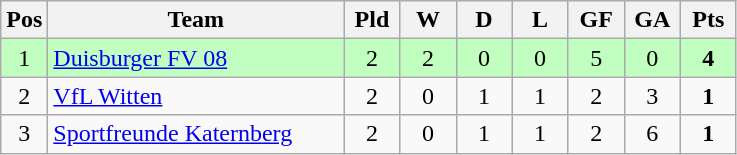<table class="wikitable nowrap" style=text-align:center>
<tr>
<th>Pos</th>
<th width=190>Team</th>
<th width=30>Pld</th>
<th width=30>W</th>
<th width=30>D</th>
<th width=30>L</th>
<th width=30>GF</th>
<th width=30>GA</th>
<th width=30>Pts</th>
</tr>
<tr bgcolor=c1ffc1>
<td>1</td>
<td align=left><a href='#'>Duisburger FV 08</a></td>
<td>2</td>
<td>2</td>
<td>0</td>
<td>0</td>
<td>5</td>
<td>0</td>
<td><strong>4</strong></td>
</tr>
<tr>
<td>2</td>
<td align=left><a href='#'>VfL Witten</a></td>
<td>2</td>
<td>0</td>
<td>1</td>
<td>1</td>
<td>2</td>
<td>3</td>
<td><strong>1</strong></td>
</tr>
<tr>
<td>3</td>
<td align=left><a href='#'>Sportfreunde Katernberg</a></td>
<td>2</td>
<td>0</td>
<td>1</td>
<td>1</td>
<td>2</td>
<td>6</td>
<td><strong>1</strong></td>
</tr>
</table>
